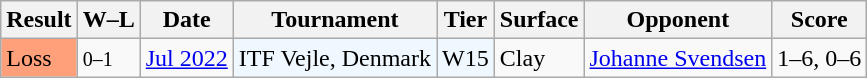<table class="sortable wikitable">
<tr>
<th>Result</th>
<th class=unsortable>W–L</th>
<th>Date</th>
<th>Tournament</th>
<th>Tier</th>
<th>Surface</th>
<th>Opponent</th>
<th class=unsortable>Score</th>
</tr>
<tr>
<td bgcolor=ffa07a>Loss</td>
<td><small>0–1</small></td>
<td><a href='#'>Jul 2022</a></td>
<td style="background:#f0f8ff;">ITF Vejle, Denmark</td>
<td style="background:#f0f8ff;">W15</td>
<td>Clay</td>
<td> <a href='#'>Johanne Svendsen</a></td>
<td>1–6, 0–6</td>
</tr>
</table>
